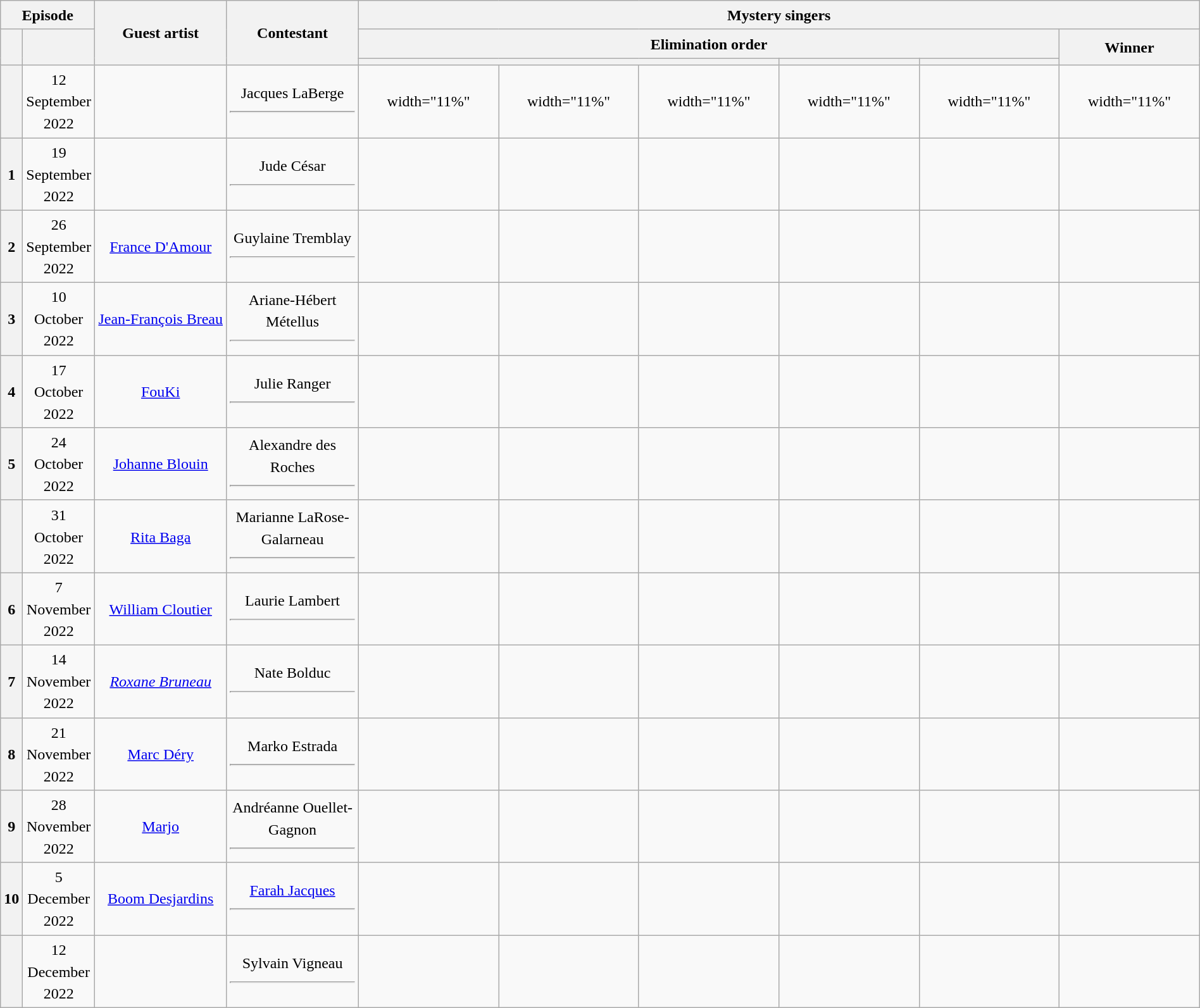<table class="wikitable plainrowheaders mw-collapsible" style="text-align:center; line-height:23px; width:100%;">
<tr>
<th colspan="2" width="1%">Episode</th>
<th rowspan="3" width="11%">Guest artist</th>
<th rowspan="3" width="11%">Contestant</th>
<th colspan="6">Mystery singers<br></th>
</tr>
<tr>
<th rowspan="2"></th>
<th rowspan="2"></th>
<th colspan="5">Elimination order</th>
<th rowspan="2">Winner</th>
</tr>
<tr>
<th colspan="3"></th>
<th></th>
<th></th>
</tr>
<tr>
<th></th>
<td>12 September 2022</td>
<td></td>
<td>Jacques LaBerge<hr></td>
<td>width="11%" </td>
<td>width="11%" </td>
<td>width="11%" </td>
<td>width="11%" </td>
<td>width="11%" </td>
<td>width="11%" </td>
</tr>
<tr>
<th>1</th>
<td>19 September 2022</td>
<td><br></td>
<td>Jude César<hr></td>
<td></td>
<td></td>
<td></td>
<td></td>
<td></td>
<td></td>
</tr>
<tr>
<th>2</th>
<td>26 September 2022</td>
<td><a href='#'>France D'Amour</a></td>
<td>Guylaine Tremblay<hr></td>
<td></td>
<td></td>
<td></td>
<td></td>
<td></td>
<td></td>
</tr>
<tr>
<th>3</th>
<td>10 October 2022</td>
<td><a href='#'>Jean-François Breau</a><br></td>
<td>Ariane-Hébert Métellus<hr></td>
<td></td>
<td></td>
<td></td>
<td></td>
<td></td>
<td></td>
</tr>
<tr>
<th>4</th>
<td>17 October 2022</td>
<td><a href='#'>FouKi</a></td>
<td>Julie Ranger<hr></td>
<td></td>
<td></td>
<td></td>
<td></td>
<td></td>
<td></td>
</tr>
<tr>
<th>5</th>
<td>24 October 2022</td>
<td><a href='#'>Johanne Blouin</a></td>
<td>Alexandre des Roches<hr></td>
<td></td>
<td></td>
<td></td>
<td></td>
<td></td>
<td></td>
</tr>
<tr>
<th></th>
<td>31 October 2022</td>
<td><a href='#'>Rita Baga</a></td>
<td>Marianne LaRose-Galarneau<hr></td>
<td></td>
<td></td>
<td></td>
<td></td>
<td></td>
<td></td>
</tr>
<tr>
<th>6</th>
<td>7 November 2022</td>
<td><a href='#'>William Cloutier</a><br></td>
<td>Laurie Lambert<hr></td>
<td></td>
<td></td>
<td></td>
<td></td>
<td></td>
<td></td>
</tr>
<tr>
<th>7</th>
<td>14 November 2022</td>
<td><em><a href='#'>Roxane Bruneau</a></em></td>
<td>Nate Bolduc<hr></td>
<td></td>
<td></td>
<td></td>
<td></td>
<td></td>
<td></td>
</tr>
<tr>
<th>8</th>
<td>21 November 2022</td>
<td><a href='#'>Marc Déry</a></td>
<td>Marko Estrada<hr></td>
<td></td>
<td></td>
<td></td>
<td></td>
<td></td>
<td></td>
</tr>
<tr>
<th>9</th>
<td>28 November 2022</td>
<td><a href='#'>Marjo</a></td>
<td>Andréanne Ouellet-Gagnon<hr></td>
<td></td>
<td></td>
<td></td>
<td></td>
<td></td>
<td></td>
</tr>
<tr>
<th>10</th>
<td>5 December 2022</td>
<td><a href='#'>Boom Desjardins</a><br></td>
<td><a href='#'>Farah Jacques</a><hr></td>
<td></td>
<td></td>
<td></td>
<td></td>
<td></td>
<td></td>
</tr>
<tr>
<th></th>
<td>12 December 2022</td>
<td></td>
<td>Sylvain Vigneau<hr></td>
<td></td>
<td></td>
<td></td>
<td></td>
<td></td>
<td></td>
</tr>
</table>
